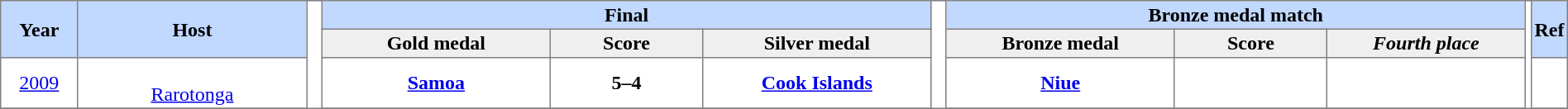<table border=1 style="border-collapse:collapse; font-size:100%; width:100%; text-align:center" cellpadding=2 cellspacing=0>
<tr bgcolor=#C1D8FF>
<th rowspan=2 width=5%>Year</th>
<th rowspan=2 width=15%>Host</th>
<th width=1% rowspan=7 bgcolor=ffffff></th>
<th colspan=3>Final</th>
<th width=1% rowspan=7 bgcolor=ffffff></th>
<th colspan=3>Bronze medal match</th>
<th width=1% rowspan=7 bgcolor=ffffff></th>
<th rowspan=2 width=5%>Ref</th>
</tr>
<tr bgcolor=#EFEFEF>
<th width=15%>Gold medal</th>
<th width=10%>Score</th>
<th width=15%>Silver medal</th>
<th width=15%>Bronze medal</th>
<th width=10%>Score</th>
<th width=15%><em>Fourth place</em></th>
</tr>
<tr>
<td><a href='#'>2009</a></td>
<td><br><a href='#'>Rarotonga</a></td>
<td> <strong><a href='#'>Samoa</a></strong></td>
<td><strong>5–4</strong></td>
<td> <strong><a href='#'>Cook Islands</a></strong></td>
<td> <strong><a href='#'>Niue</a></strong></td>
<td></td>
<td></td>
<td align=center><br></td>
</tr>
<tr>
</tr>
</table>
